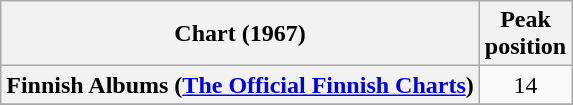<table class="wikitable sortable plainrowheaders">
<tr>
<th>Chart (1967)</th>
<th>Peak<br>position</th>
</tr>
<tr>
<th scope="row">Finnish Albums (<a href='#'>The Official Finnish Charts</a>)</th>
<td align="center">14</td>
</tr>
<tr>
</tr>
<tr>
</tr>
</table>
